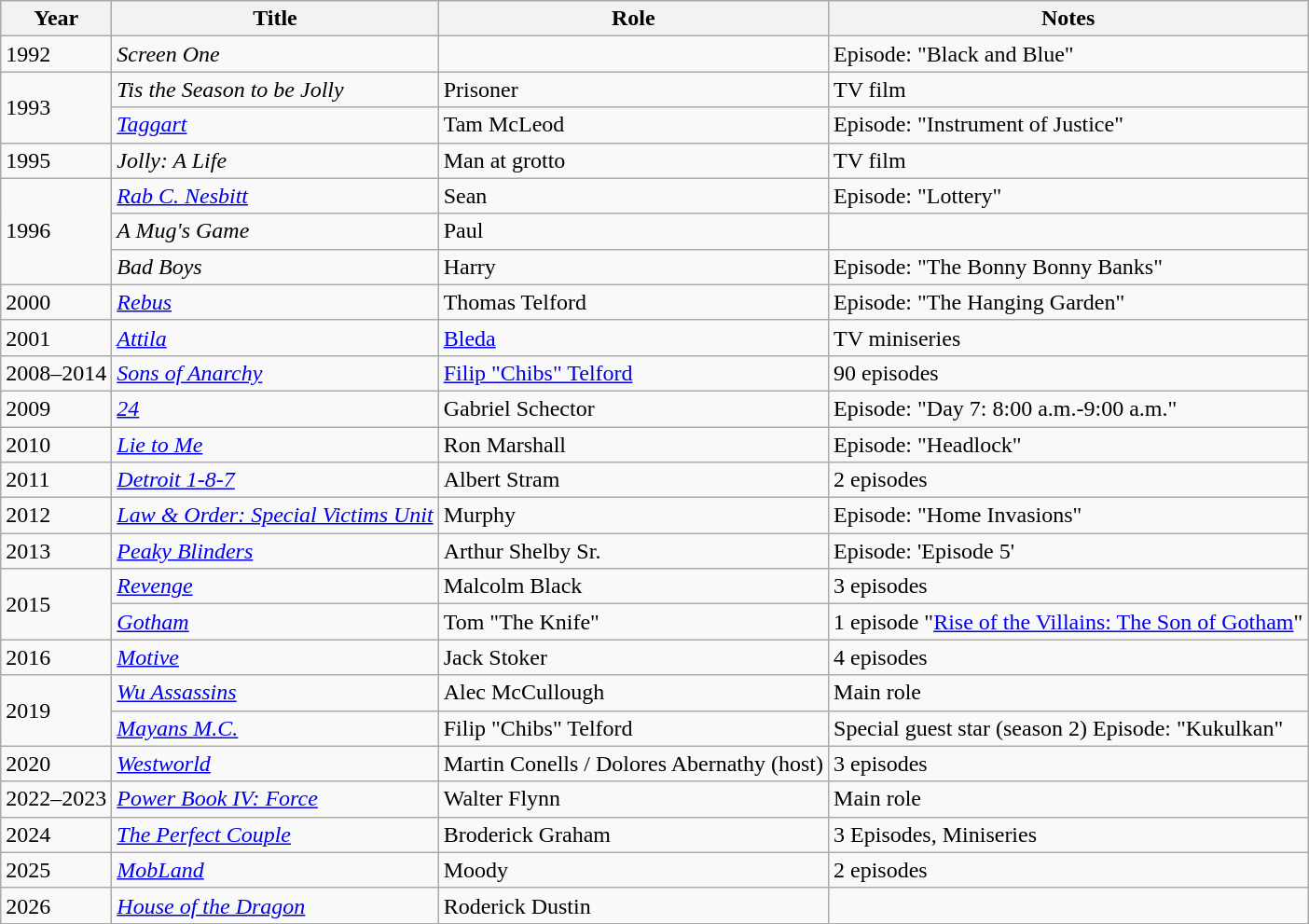<table class="wikitable sortable">
<tr>
<th>Year</th>
<th>Title</th>
<th>Role</th>
<th>Notes</th>
</tr>
<tr>
<td>1992</td>
<td><em>Screen One</em></td>
<td></td>
<td>Episode: "Black and Blue"</td>
</tr>
<tr>
<td rowspan=2>1993</td>
<td><em>Tis the Season to be Jolly</em></td>
<td>Prisoner</td>
<td>TV film</td>
</tr>
<tr>
<td><em><a href='#'>Taggart</a></em></td>
<td>Tam McLeod</td>
<td>Episode: "Instrument of Justice"</td>
</tr>
<tr>
<td>1995</td>
<td><em>Jolly: A Life</em></td>
<td>Man at grotto</td>
<td>TV film</td>
</tr>
<tr>
<td rowspan=3>1996</td>
<td><em><a href='#'>Rab C. Nesbitt</a></em></td>
<td>Sean</td>
<td>Episode: "Lottery"</td>
</tr>
<tr>
<td><em>A Mug's Game</em></td>
<td>Paul</td>
<td></td>
</tr>
<tr>
<td><em>Bad Boys</em></td>
<td>Harry</td>
<td>Episode: "The Bonny Bonny Banks"</td>
</tr>
<tr>
<td>2000</td>
<td><em><a href='#'>Rebus</a></em></td>
<td>Thomas Telford</td>
<td>Episode: "The Hanging Garden"</td>
</tr>
<tr>
<td>2001</td>
<td><em><a href='#'>Attila</a></em></td>
<td><a href='#'>Bleda</a></td>
<td>TV miniseries</td>
</tr>
<tr>
<td>2008–2014</td>
<td><em><a href='#'>Sons of Anarchy</a></em></td>
<td><a href='#'>Filip "Chibs" Telford</a></td>
<td>90 episodes</td>
</tr>
<tr>
<td>2009</td>
<td><em><a href='#'>24</a></em></td>
<td>Gabriel Schector</td>
<td>Episode: "Day 7: 8:00 a.m.-9:00 a.m."</td>
</tr>
<tr>
<td>2010</td>
<td><em><a href='#'>Lie to Me</a></em></td>
<td>Ron Marshall</td>
<td>Episode: "Headlock"</td>
</tr>
<tr>
<td>2011</td>
<td><em><a href='#'>Detroit 1-8-7</a></em></td>
<td>Albert Stram</td>
<td>2 episodes</td>
</tr>
<tr>
<td>2012</td>
<td><em><a href='#'>Law & Order: Special Victims Unit</a></em></td>
<td>Murphy</td>
<td>Episode: "Home Invasions"</td>
</tr>
<tr>
<td>2013</td>
<td><em><a href='#'>Peaky Blinders</a></em></td>
<td>Arthur Shelby Sr.</td>
<td>Episode: 'Episode 5'</td>
</tr>
<tr>
<td rowspan=2>2015</td>
<td><em><a href='#'>Revenge</a></em></td>
<td>Malcolm Black</td>
<td>3 episodes</td>
</tr>
<tr>
<td><em><a href='#'>Gotham</a></em></td>
<td>Tom "The Knife"</td>
<td>1 episode "<a href='#'>Rise of the Villains: The Son of Gotham</a>"</td>
</tr>
<tr>
<td>2016</td>
<td><em><a href='#'>Motive</a></em></td>
<td>Jack Stoker</td>
<td>4 episodes</td>
</tr>
<tr>
<td rowspan=2>2019</td>
<td><em><a href='#'>Wu Assassins</a></em></td>
<td>Alec McCullough</td>
<td>Main role</td>
</tr>
<tr>
<td><em><a href='#'>Mayans M.C.</a></em></td>
<td>Filip "Chibs" Telford</td>
<td>Special guest star (season 2) Episode: "Kukulkan"</td>
</tr>
<tr>
<td>2020</td>
<td><em><a href='#'>Westworld</a></em></td>
<td>Martin Conells / Dolores Abernathy (host)</td>
<td>3 episodes</td>
</tr>
<tr>
<td>2022–2023</td>
<td><em><a href='#'>Power Book IV: Force</a></em></td>
<td>Walter Flynn</td>
<td>Main role</td>
</tr>
<tr>
<td>2024</td>
<td><em><a href='#'>The Perfect Couple</a></em></td>
<td>Broderick Graham</td>
<td>3 Episodes, Miniseries</td>
</tr>
<tr>
<td>2025</td>
<td><em><a href='#'>MobLand</a></em></td>
<td>Moody</td>
<td>2 episodes</td>
</tr>
<tr>
<td>2026</td>
<td><em><a href='#'>House of the Dragon</a></em></td>
<td>Roderick Dustin</td>
<td></td>
</tr>
</table>
